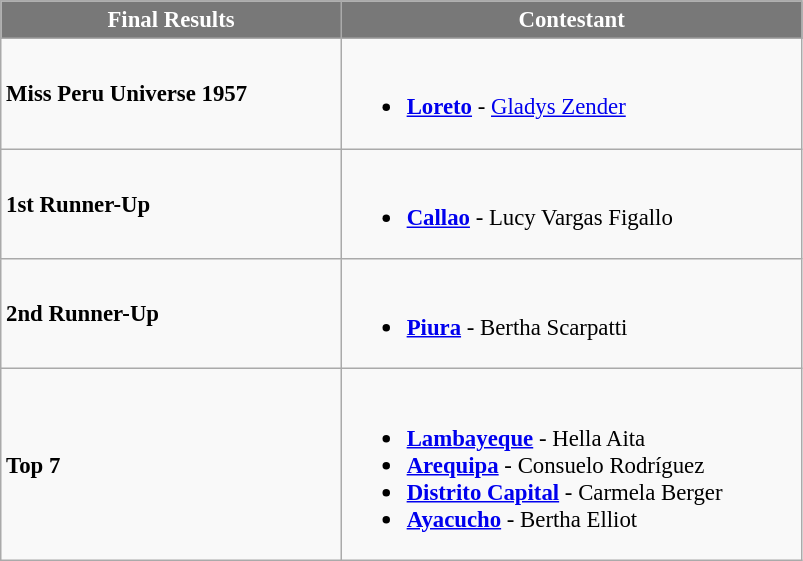<table class="wikitable sortable" style="font-size: 95%;">
<tr>
<th width="220" style="background-color:#787878;color:#FFFFFF;">Final Results</th>
<th width="300" style="background-color:#787878;color:#FFFFFF;">Contestant</th>
</tr>
<tr>
<td><strong>Miss Peru Universe 1957</strong></td>
<td><br><ul><li> <strong><a href='#'>Loreto</a></strong> - <a href='#'>Gladys Zender</a></li></ul></td>
</tr>
<tr>
<td><strong>1st Runner-Up</strong></td>
<td><br><ul><li> <strong><a href='#'>Callao</a></strong> - Lucy Vargas Figallo</li></ul></td>
</tr>
<tr>
<td><strong>2nd Runner-Up</strong></td>
<td><br><ul><li> <strong><a href='#'>Piura</a></strong> - Bertha Scarpatti</li></ul></td>
</tr>
<tr>
<td><strong>Top 7</strong></td>
<td><br><ul><li> <strong><a href='#'>Lambayeque</a></strong> - Hella Aita</li><li> <strong><a href='#'>Arequipa</a></strong> - Consuelo Rodríguez</li><li> <strong><a href='#'>Distrito Capital</a></strong> - Carmela Berger</li><li> <strong><a href='#'>Ayacucho</a></strong> - Bertha Elliot</li></ul></td>
</tr>
</table>
